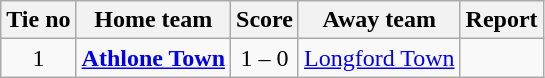<table class="wikitable" style="text-align: center">
<tr>
<th>Tie no</th>
<th>Home team</th>
<th>Score</th>
<th>Away team</th>
<th>Report</th>
</tr>
<tr>
<td>1</td>
<td><strong><a href='#'>Athlone Town</a></strong></td>
<td>1 – 0</td>
<td><a href='#'>Longford Town</a></td>
<td></td>
</tr>
</table>
